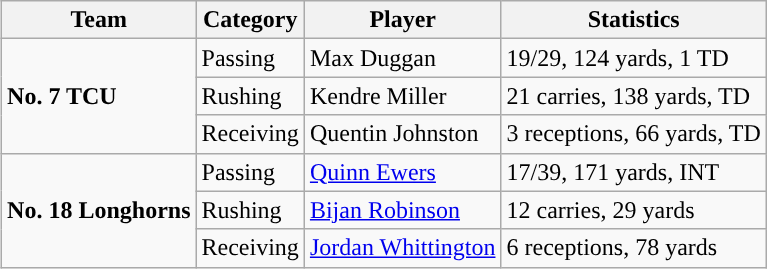<table class="wikitable" style="float: right;">
<tr>
<th>Team</th>
<th>Category</th>
<th>Player</th>
<th>Statistics</th>
</tr>
<tr>
<td rowspan=3><strong>No. 7 TCU</strong></td>
<td>Passing</td>
<td>Max Duggan</td>
<td>19/29, 124 yards, 1 TD</td>
</tr>
<tr>
<td>Rushing</td>
<td>Kendre Miller</td>
<td>21 carries, 138 yards, TD</td>
</tr>
<tr>
<td>Receiving</td>
<td>Quentin Johnston</td>
<td>3 receptions, 66 yards, TD</td>
</tr>
<tr>
<td rowspan=3><strong>No. 18 Longhorns</strong></td>
<td>Passing</td>
<td><a href='#'>Quinn Ewers</a></td>
<td>17/39, 171 yards, INT</td>
</tr>
<tr>
<td>Rushing</td>
<td><a href='#'>Bijan Robinson</a></td>
<td>12 carries, 29 yards</td>
</tr>
<tr>
<td>Receiving</td>
<td><a href='#'>Jordan Whittington</a></td>
<td>6 receptions, 78 yards</td>
</tr>
</table>
